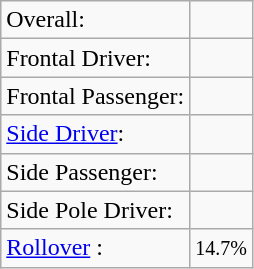<table class="wikitable">
<tr>
<td>Overall:</td>
<td></td>
</tr>
<tr>
<td>Frontal Driver:</td>
<td></td>
</tr>
<tr>
<td>Frontal Passenger:</td>
<td></td>
</tr>
<tr>
<td><a href='#'>Side Driver</a>:</td>
<td></td>
</tr>
<tr>
<td>Side Passenger:</td>
<td></td>
</tr>
<tr>
<td>Side Pole Driver:</td>
<td></td>
</tr>
<tr>
<td><a href='#'>Rollover</a> :</td>
<td> <small>14.7%</small></td>
</tr>
</table>
